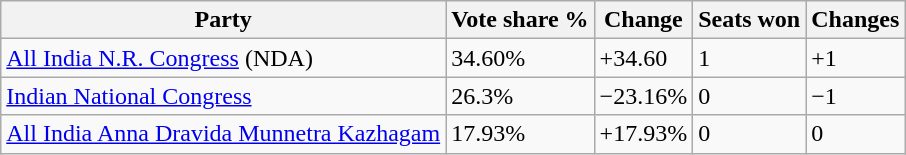<table class="wikitable sortable">
<tr>
<th>Party</th>
<th>Vote share %</th>
<th>Change</th>
<th>Seats won</th>
<th>Changes</th>
</tr>
<tr>
<td><a href='#'>All India N.R. Congress</a> (NDA)</td>
<td>34.60%</td>
<td>+34.60</td>
<td>1</td>
<td>+1</td>
</tr>
<tr>
<td><a href='#'>Indian National Congress</a></td>
<td>26.3%</td>
<td>−23.16%</td>
<td>0</td>
<td>−1</td>
</tr>
<tr>
<td><a href='#'>All India Anna Dravida Munnetra Kazhagam</a></td>
<td>17.93%</td>
<td>+17.93%</td>
<td>0</td>
<td>0</td>
</tr>
</table>
